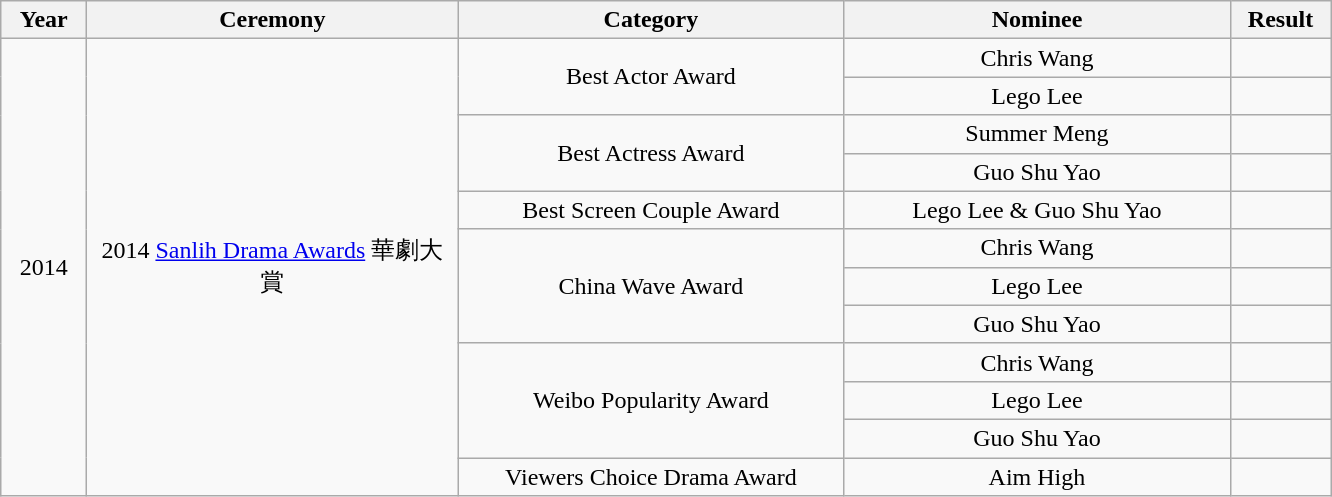<table class="wikitable">
<tr>
<th style="width:50px;">Year</th>
<th style="width:240px;">Ceremony</th>
<th style="width:250px;">Category</th>
<th style="width:250px;">Nominee</th>
<th style="width:60px;">Result</th>
</tr>
<tr>
<td align="center" rowspan=12>2014</td>
<td align="center" rowspan=12>2014 <a href='#'>Sanlih Drama Awards</a> 華劇大賞<br></td>
<td rowspan=2 align="center">Best Actor Award</td>
<td align="center">Chris Wang</td>
<td></td>
</tr>
<tr>
<td align="center">Lego Lee</td>
<td></td>
</tr>
<tr>
<td rowspan=2 align="center">Best Actress Award</td>
<td align="center">Summer Meng</td>
<td></td>
</tr>
<tr>
<td align="center">Guo Shu Yao</td>
<td></td>
</tr>
<tr>
<td align="center">Best Screen Couple Award</td>
<td align="center">Lego Lee & Guo Shu Yao</td>
<td></td>
</tr>
<tr>
<td rowspan=3 align="center">China Wave Award</td>
<td align="center">Chris Wang</td>
<td></td>
</tr>
<tr>
<td align="center">Lego Lee</td>
<td></td>
</tr>
<tr>
<td align="center">Guo Shu Yao</td>
<td></td>
</tr>
<tr>
<td rowspan=3 align="center">Weibo Popularity Award</td>
<td align="center">Chris Wang</td>
<td></td>
</tr>
<tr>
<td align="center">Lego Lee</td>
<td></td>
</tr>
<tr>
<td align="center">Guo Shu Yao</td>
<td></td>
</tr>
<tr>
<td align="center">Viewers Choice Drama Award</td>
<td align="center">Aim High</td>
<td></td>
</tr>
</table>
